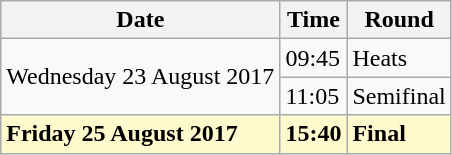<table class="wikitable">
<tr>
<th>Date</th>
<th>Time</th>
<th>Round</th>
</tr>
<tr>
<td rowspan=2>Wednesday 23 August 2017</td>
<td>09:45</td>
<td>Heats</td>
</tr>
<tr>
<td>11:05</td>
<td>Semifinal</td>
</tr>
<tr>
<td style=background:lemonchiffon><strong>Friday 25 August 2017</strong></td>
<td style=background:lemonchiffon><strong>15:40</strong></td>
<td style=background:lemonchiffon><strong>Final</strong></td>
</tr>
</table>
